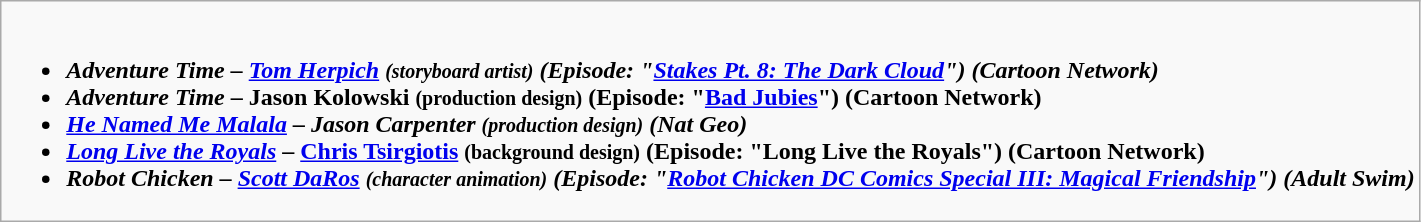<table class="wikitable">
<tr>
<td style="vertical-align:top;"><br><ul><li><strong><em>Adventure Time<em> – <a href='#'>Tom Herpich</a> <small>(storyboard artist)</small> (Episode: "<a href='#'>Stakes Pt. 8: The Dark Cloud</a>") (Cartoon Network)<strong></li><li></em></strong>Adventure Time</em> – Jason Kolowski <small>(production design)</small> (Episode: "<a href='#'>Bad Jubies</a>") (Cartoon Network)</strong></li><li><strong><em><a href='#'>He Named Me Malala</a><em> – Jason Carpenter <small>(production design)</small> (Nat Geo)<strong></li><li></em></strong><a href='#'>Long Live the Royals</a></em> – <a href='#'>Chris Tsirgiotis</a> <small>(background design)</small> (Episode: "Long Live the Royals") (Cartoon Network)</strong></li><li><strong><em>Robot Chicken<em> – <a href='#'>Scott DaRos</a> <small>(character animation)</small> (Episode: "<a href='#'>Robot Chicken DC Comics Special III: Magical Friendship</a>") (Adult Swim)<strong></li></ul></td>
</tr>
</table>
